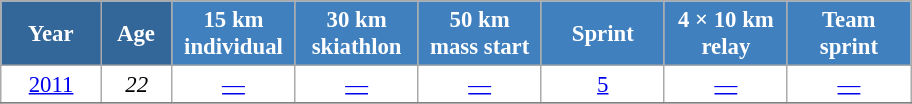<table class="wikitable" style="font-size:95%; text-align:center; border:grey solid 1px; border-collapse:collapse; background:#ffffff;">
<tr>
<th style="background-color:#369; color:white; width:60px;"> Year </th>
<th style="background-color:#369; color:white; width:40px;"> Age </th>
<th style="background-color:#4180be; color:white; width:75px;"> 15 km <br> individual </th>
<th style="background-color:#4180be; color:white; width:75px;"> 30 km <br> skiathlon </th>
<th style="background-color:#4180be; color:white; width:75px;"> 50 km <br> mass start </th>
<th style="background-color:#4180be; color:white; width:75px;"> Sprint </th>
<th style="background-color:#4180be; color:white; width:75px;"> 4 × 10 km <br> relay </th>
<th style="background-color:#4180be; color:white; width:75px;"> Team <br> sprint </th>
</tr>
<tr>
<td><a href='#'>2011</a></td>
<td><em>22</em></td>
<td><a href='#'>—</a></td>
<td><a href='#'>—</a></td>
<td><a href='#'>—</a></td>
<td><a href='#'>5</a></td>
<td><a href='#'>—</a></td>
<td><a href='#'>—</a></td>
</tr>
<tr>
</tr>
</table>
